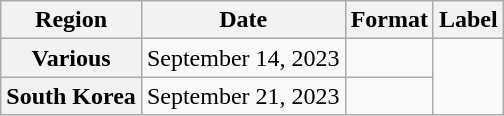<table class="wikitable plainrowheaders">
<tr>
<th scope="col">Region</th>
<th scope="col">Date</th>
<th scope="col">Format</th>
<th scope="col">Label</th>
</tr>
<tr>
<th scope="row">Various</th>
<td>September 14, 2023</td>
<td></td>
<td rowspan="2"></td>
</tr>
<tr>
<th scope="row">South Korea</th>
<td>September 21, 2023</td>
<td></td>
</tr>
</table>
